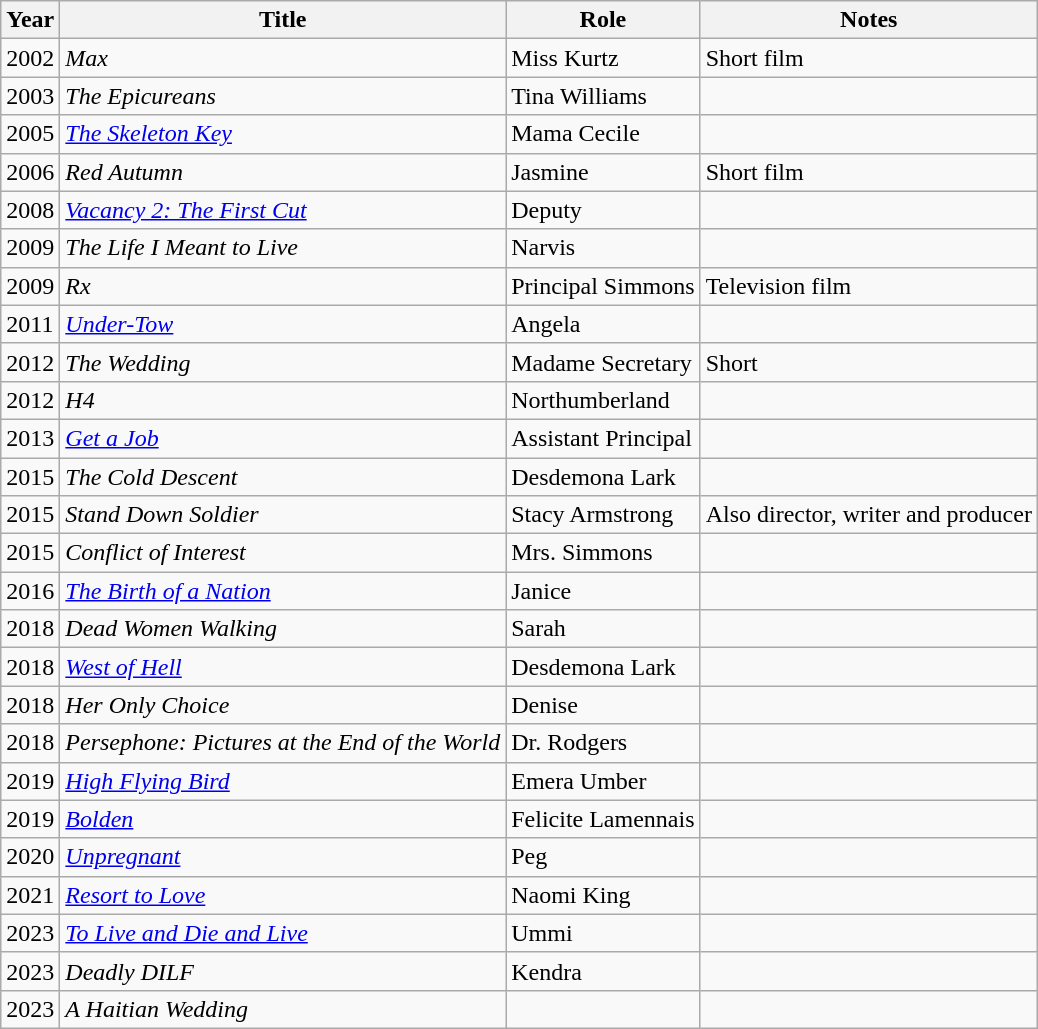<table class="wikitable sortable">
<tr>
<th>Year</th>
<th>Title</th>
<th>Role</th>
<th class="unsortable">Notes</th>
</tr>
<tr>
<td>2002</td>
<td><em>Max</em></td>
<td>Miss Kurtz</td>
<td>Short film</td>
</tr>
<tr>
<td>2003</td>
<td><em>The Epicureans</em></td>
<td>Tina Williams</td>
<td></td>
</tr>
<tr>
<td>2005</td>
<td><em><a href='#'>The Skeleton Key</a></em></td>
<td>Mama Cecile</td>
<td></td>
</tr>
<tr>
<td>2006</td>
<td><em>Red Autumn</em></td>
<td>Jasmine</td>
<td>Short film</td>
</tr>
<tr>
<td>2008</td>
<td><em><a href='#'>Vacancy 2: The First Cut</a></em></td>
<td>Deputy</td>
<td></td>
</tr>
<tr>
<td>2009</td>
<td><em>The Life I Meant to Live</em></td>
<td>Narvis</td>
<td></td>
</tr>
<tr>
<td>2009</td>
<td><em>Rx</em></td>
<td>Principal Simmons</td>
<td>Television film</td>
</tr>
<tr>
<td>2011</td>
<td><em><a href='#'>Under-Tow</a></em></td>
<td>Angela</td>
<td></td>
</tr>
<tr>
<td>2012</td>
<td><em>The Wedding</em></td>
<td>Madame Secretary</td>
<td>Short</td>
</tr>
<tr>
<td>2012</td>
<td><em>H4</em></td>
<td>Northumberland</td>
<td></td>
</tr>
<tr>
<td>2013</td>
<td><em><a href='#'>Get a Job</a></em></td>
<td>Assistant Principal</td>
<td></td>
</tr>
<tr>
<td>2015</td>
<td><em>The Cold Descent</em></td>
<td>Desdemona Lark</td>
<td></td>
</tr>
<tr>
<td>2015</td>
<td><em>Stand Down Soldier</em></td>
<td>Stacy Armstrong</td>
<td>Also director, writer and producer</td>
</tr>
<tr>
<td>2015</td>
<td><em>Conflict of Interest</em></td>
<td>Mrs. Simmons</td>
<td></td>
</tr>
<tr>
<td>2016</td>
<td><em><a href='#'>The Birth of a Nation</a></em></td>
<td>Janice</td>
<td></td>
</tr>
<tr>
<td>2018</td>
<td><em>Dead Women Walking</em></td>
<td>Sarah</td>
<td></td>
</tr>
<tr>
<td>2018</td>
<td><em><a href='#'>West of Hell</a></em></td>
<td>Desdemona Lark</td>
<td></td>
</tr>
<tr>
<td>2018</td>
<td><em>Her Only Choice</em></td>
<td>Denise</td>
<td></td>
</tr>
<tr>
<td>2018</td>
<td><em>Persephone: Pictures at the End of the World</em></td>
<td>Dr. Rodgers</td>
<td></td>
</tr>
<tr>
<td>2019</td>
<td><em><a href='#'>High Flying Bird</a></em></td>
<td>Emera Umber</td>
<td></td>
</tr>
<tr>
<td>2019</td>
<td><em><a href='#'>Bolden</a></em></td>
<td>Felicite Lamennais</td>
<td></td>
</tr>
<tr>
<td>2020</td>
<td><em><a href='#'>Unpregnant</a></em></td>
<td>Peg</td>
<td></td>
</tr>
<tr>
<td>2021</td>
<td><em><a href='#'>Resort to Love</a></em></td>
<td>Naomi King</td>
<td></td>
</tr>
<tr>
<td>2023</td>
<td><em><a href='#'>To Live and Die and Live</a></em></td>
<td>Ummi</td>
<td></td>
</tr>
<tr>
<td>2023</td>
<td><em>Deadly DILF</em></td>
<td>Kendra</td>
<td></td>
</tr>
<tr>
<td>2023</td>
<td><em>A Haitian Wedding</em></td>
<td></td>
<td></td>
</tr>
</table>
